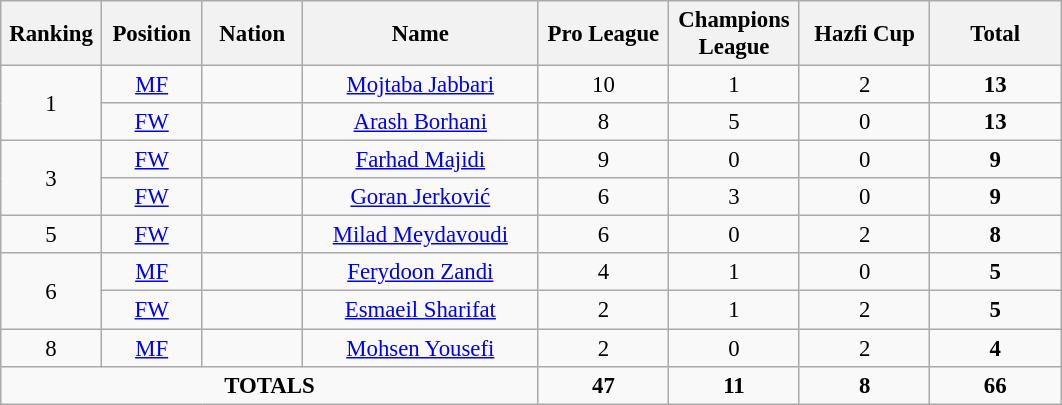<table class="wikitable" style="font-size: 95%; text-align: center;">
<tr>
<th width=60>Ranking</th>
<th width=60>Position</th>
<th width=60>Nation</th>
<th width=150>Name</th>
<th width=80>Pro League</th>
<th width=80>Champions League</th>
<th width=80>Hazfi Cup</th>
<th width=80>Total</th>
</tr>
<tr>
<td rowspan=2>1</td>
<td><a href='#'>MF</a></td>
<td></td>
<td><a href='#'>Mojtaba Jabbari</a></td>
<td>10</td>
<td>1</td>
<td>2</td>
<td><strong>13</strong></td>
</tr>
<tr>
<td><a href='#'>FW</a></td>
<td></td>
<td><a href='#'>Arash Borhani</a></td>
<td>8</td>
<td>5</td>
<td>0</td>
<td><strong>13</strong></td>
</tr>
<tr>
<td rowspan=2>3</td>
<td><a href='#'>FW</a></td>
<td></td>
<td><a href='#'>Farhad Majidi</a></td>
<td>9</td>
<td>0</td>
<td>0</td>
<td><strong>9</strong></td>
</tr>
<tr>
<td><a href='#'>FW</a></td>
<td></td>
<td><a href='#'>Goran Jerković</a></td>
<td>6</td>
<td>3</td>
<td>0</td>
<td><strong>9</strong></td>
</tr>
<tr>
<td>5</td>
<td><a href='#'>FW</a></td>
<td></td>
<td><a href='#'>Milad Meydavoudi</a></td>
<td>6</td>
<td>0</td>
<td>2</td>
<td><strong>8</strong></td>
</tr>
<tr>
<td rowspan=2>6</td>
<td><a href='#'>MF</a></td>
<td></td>
<td><a href='#'>Ferydoon Zandi</a></td>
<td>4</td>
<td>1</td>
<td>0</td>
<td><strong>5</strong></td>
</tr>
<tr>
<td><a href='#'>FW</a></td>
<td></td>
<td><a href='#'>Esmaeil Sharifat</a></td>
<td>2</td>
<td>1</td>
<td>2</td>
<td><strong>5</strong></td>
</tr>
<tr>
<td>8</td>
<td><a href='#'>MF</a></td>
<td></td>
<td><a href='#'>Mohsen Yousefi</a></td>
<td>2</td>
<td>0</td>
<td>2</td>
<td><strong>4</strong></td>
</tr>
<tr>
<td colspan="4"><strong>TOTALS</strong></td>
<td><strong>47</strong></td>
<td><strong>11</strong></td>
<td><strong>8</strong></td>
<td><strong>66</strong></td>
</tr>
</table>
